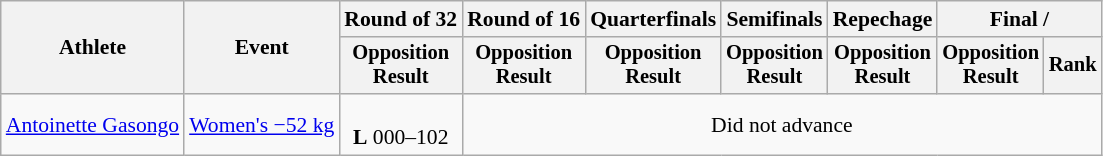<table class="wikitable" style="font-size:90%">
<tr>
<th rowspan=2>Athlete</th>
<th rowspan=2>Event</th>
<th>Round of 32</th>
<th>Round of 16</th>
<th>Quarterfinals</th>
<th>Semifinals</th>
<th>Repechage</th>
<th colspan=2>Final / </th>
</tr>
<tr style="font-size:95%">
<th>Opposition<br>Result</th>
<th>Opposition<br>Result</th>
<th>Opposition<br>Result</th>
<th>Opposition<br>Result</th>
<th>Opposition<br>Result</th>
<th>Opposition<br>Result</th>
<th>Rank</th>
</tr>
<tr align=center>
<td align=left><a href='#'>Antoinette Gasongo</a></td>
<td align=left><a href='#'>Women's −52 kg</a></td>
<td><br><strong>L</strong> 000–102</td>
<td colspan=6>Did not advance</td>
</tr>
</table>
